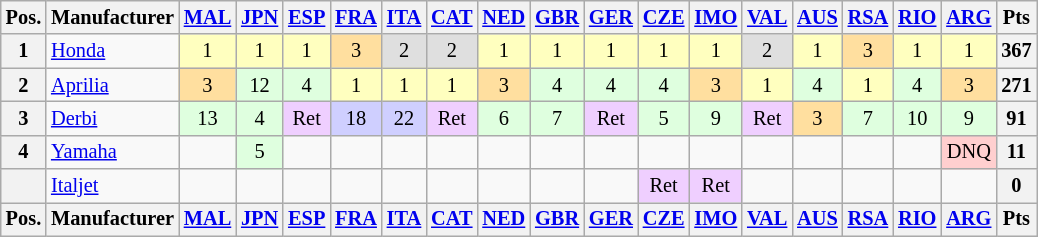<table class="wikitable" style="font-size: 85%; text-align:center">
<tr valign="top">
<th valign="middle">Pos.</th>
<th valign="middle">Manufacturer</th>
<th><a href='#'>MAL</a><br></th>
<th><a href='#'>JPN</a><br></th>
<th><a href='#'>ESP</a><br></th>
<th><a href='#'>FRA</a><br></th>
<th><a href='#'>ITA</a><br></th>
<th><a href='#'>CAT</a><br></th>
<th><a href='#'>NED</a><br></th>
<th><a href='#'>GBR</a><br></th>
<th><a href='#'>GER</a><br></th>
<th><a href='#'>CZE</a><br></th>
<th><a href='#'>IMO</a><br></th>
<th><a href='#'>VAL</a><br></th>
<th><a href='#'>AUS</a><br></th>
<th><a href='#'>RSA</a><br></th>
<th><a href='#'>RIO</a><br></th>
<th><a href='#'>ARG</a><br></th>
<th valign="middle">Pts</th>
</tr>
<tr>
<th>1</th>
<td align="left"> <a href='#'>Honda</a></td>
<td style="background:#ffffbf;">1</td>
<td style="background:#ffffbf;">1</td>
<td style="background:#ffffbf;">1</td>
<td style="background:#ffdf9f;">3</td>
<td style="background:#dfdfdf;">2</td>
<td style="background:#dfdfdf;">2</td>
<td style="background:#ffffbf;">1</td>
<td style="background:#ffffbf;">1</td>
<td style="background:#ffffbf;">1</td>
<td style="background:#ffffbf;">1</td>
<td style="background:#ffffbf;">1</td>
<td style="background:#dfdfdf;">2</td>
<td style="background:#ffffbf;">1</td>
<td style="background:#ffdf9f;">3</td>
<td style="background:#ffffbf;">1</td>
<td style="background:#ffffbf;">1</td>
<th>367</th>
</tr>
<tr>
<th>2</th>
<td align="left"> <a href='#'>Aprilia</a></td>
<td style="background:#ffdf9f;">3</td>
<td style="background:#dfffdf;">12</td>
<td style="background:#dfffdf;">4</td>
<td style="background:#ffffbf;">1</td>
<td style="background:#ffffbf;">1</td>
<td style="background:#ffffbf;">1</td>
<td style="background:#ffdf9f;">3</td>
<td style="background:#dfffdf;">4</td>
<td style="background:#dfffdf;">4</td>
<td style="background:#dfffdf;">4</td>
<td style="background:#ffdf9f;">3</td>
<td style="background:#ffffbf;">1</td>
<td style="background:#dfffdf;">4</td>
<td style="background:#ffffbf;">1</td>
<td style="background:#dfffdf;">4</td>
<td style="background:#ffdf9f;">3</td>
<th>271</th>
</tr>
<tr>
<th>3</th>
<td align="left"> <a href='#'>Derbi</a></td>
<td style="background:#dfffdf;">13</td>
<td style="background:#dfffdf;">4</td>
<td style="background:#efcfff;">Ret</td>
<td style="background:#cfcfff;">18</td>
<td style="background:#cfcfff;">22</td>
<td style="background:#efcfff;">Ret</td>
<td style="background:#dfffdf;">6</td>
<td style="background:#dfffdf;">7</td>
<td style="background:#efcfff;">Ret</td>
<td style="background:#dfffdf;">5</td>
<td style="background:#dfffdf;">9</td>
<td style="background:#efcfff;">Ret</td>
<td style="background:#ffdf9f;">3</td>
<td style="background:#dfffdf;">7</td>
<td style="background:#dfffdf;">10</td>
<td style="background:#dfffdf;">9</td>
<th>91</th>
</tr>
<tr>
<th>4</th>
<td align="left"> <a href='#'>Yamaha</a></td>
<td></td>
<td style="background:#dfffdf;">5</td>
<td></td>
<td></td>
<td></td>
<td></td>
<td></td>
<td></td>
<td></td>
<td></td>
<td></td>
<td></td>
<td></td>
<td></td>
<td></td>
<td style="background:#ffcfcf;">DNQ</td>
<th>11</th>
</tr>
<tr>
<th></th>
<td align="left"> <a href='#'>Italjet</a></td>
<td></td>
<td></td>
<td></td>
<td></td>
<td></td>
<td></td>
<td></td>
<td></td>
<td></td>
<td style="background:#efcfff;">Ret</td>
<td style="background:#efcfff;">Ret</td>
<td></td>
<td></td>
<td></td>
<td></td>
<td></td>
<th>0</th>
</tr>
<tr valign="top">
<th valign="middle">Pos.</th>
<th valign="middle">Manufacturer</th>
<th><a href='#'>MAL</a><br></th>
<th><a href='#'>JPN</a><br></th>
<th><a href='#'>ESP</a><br></th>
<th><a href='#'>FRA</a><br></th>
<th><a href='#'>ITA</a><br></th>
<th><a href='#'>CAT</a><br></th>
<th><a href='#'>NED</a><br></th>
<th><a href='#'>GBR</a><br></th>
<th><a href='#'>GER</a><br></th>
<th><a href='#'>CZE</a><br></th>
<th><a href='#'>IMO</a><br></th>
<th><a href='#'>VAL</a><br></th>
<th><a href='#'>AUS</a><br></th>
<th><a href='#'>RSA</a><br></th>
<th><a href='#'>RIO</a><br></th>
<th><a href='#'>ARG</a><br></th>
<th valign="middle">Pts</th>
</tr>
</table>
